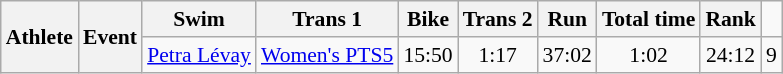<table class=wikitable style="font-size:90%">
<tr>
<th rowspan=2>Athlete</th>
<th rowspan=2>Event</th>
<th>Swim</th>
<th>Trans 1</th>
<th>Bike</th>
<th>Trans 2</th>
<th>Run</th>
<th>Total time</th>
<th>Rank</th>
</tr>
<tr align=center>
<td align=left><a href='#'>Petra Lévay</a></td>
<td align=left><a href='#'>Women's PTS5</a></td>
<td>15:50</td>
<td>1:17</td>
<td>37:02</td>
<td>1:02</td>
<td>24:12</td>
<td>9</td>
</tr>
</table>
